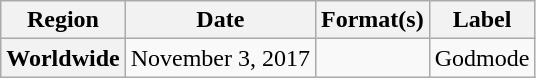<table class="wikitable plainrowheaders">
<tr>
<th scope="col">Region</th>
<th scope="col">Date</th>
<th scope="col">Format(s)</th>
<th scope="col">Label</th>
</tr>
<tr>
<th scope="row">Worldwide</th>
<td>November 3, 2017</td>
<td></td>
<td>Godmode</td>
</tr>
</table>
